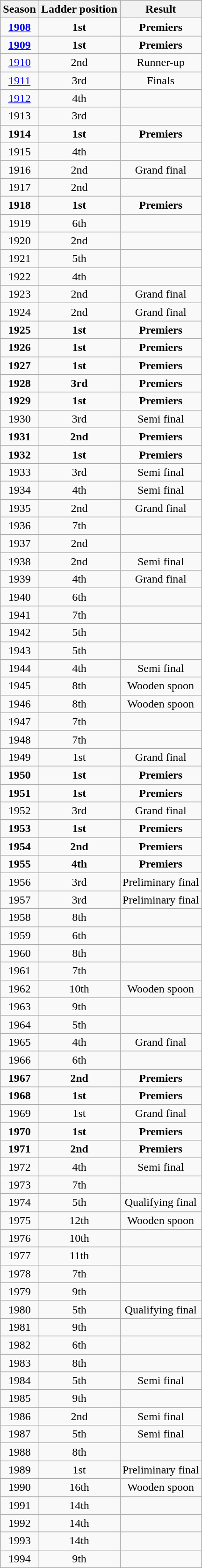<table class="wikitable" style="text-align:center;">
<tr>
<th>Season</th>
<th>Ladder position</th>
<th>Result</th>
</tr>
<tr>
<td><a href='#'><strong>1908</strong></a></td>
<td><strong>1st</strong></td>
<td><strong>Premiers</strong></td>
</tr>
<tr>
<td><a href='#'><strong>1909</strong></a></td>
<td><strong>1st</strong></td>
<td><strong>Premiers</strong></td>
</tr>
<tr>
<td><a href='#'>1910</a></td>
<td>2nd</td>
<td>Runner-up</td>
</tr>
<tr>
<td><a href='#'>1911</a></td>
<td>3rd</td>
<td>Finals</td>
</tr>
<tr>
<td><a href='#'>1912</a></td>
<td>4th</td>
<td></td>
</tr>
<tr>
<td>1913</td>
<td>3rd</td>
<td></td>
</tr>
<tr>
<td><strong>1914</strong></td>
<td><strong>1st</strong></td>
<td><strong>Premiers</strong></td>
</tr>
<tr>
<td>1915</td>
<td>4th</td>
<td></td>
</tr>
<tr>
<td>1916</td>
<td>2nd</td>
<td>Grand final</td>
</tr>
<tr>
<td>1917</td>
<td>2nd</td>
<td></td>
</tr>
<tr>
<td><strong>1918</strong></td>
<td><strong>1st</strong></td>
<td><strong>Premiers</strong></td>
</tr>
<tr>
<td>1919</td>
<td>6th</td>
<td></td>
</tr>
<tr>
<td>1920</td>
<td>2nd</td>
<td></td>
</tr>
<tr>
<td>1921</td>
<td>5th</td>
<td></td>
</tr>
<tr>
<td>1922</td>
<td>4th</td>
<td></td>
</tr>
<tr>
<td>1923</td>
<td>2nd</td>
<td>Grand final</td>
</tr>
<tr>
<td>1924</td>
<td>2nd</td>
<td>Grand final</td>
</tr>
<tr>
<td><strong>1925</strong></td>
<td><strong>1st</strong></td>
<td><strong>Premiers</strong></td>
</tr>
<tr>
<td><strong>1926</strong></td>
<td><strong>1st</strong></td>
<td><strong>Premiers</strong></td>
</tr>
<tr>
<td><strong>1927</strong></td>
<td><strong>1st</strong></td>
<td><strong>Premiers</strong></td>
</tr>
<tr>
<td><strong>1928</strong></td>
<td><strong>3rd</strong></td>
<td><strong>Premiers</strong></td>
</tr>
<tr>
<td><strong>1929</strong></td>
<td><strong>1st</strong></td>
<td><strong>Premiers</strong></td>
</tr>
<tr>
<td>1930</td>
<td>3rd</td>
<td>Semi final</td>
</tr>
<tr>
<td><strong>1931</strong></td>
<td><strong>2nd</strong></td>
<td><strong>Premiers</strong></td>
</tr>
<tr>
<td><strong>1932</strong></td>
<td><strong>1st</strong></td>
<td><strong>Premiers</strong></td>
</tr>
<tr>
<td>1933</td>
<td>3rd</td>
<td>Semi final</td>
</tr>
<tr>
<td>1934</td>
<td>4th</td>
<td>Semi final</td>
</tr>
<tr>
<td>1935</td>
<td>2nd</td>
<td>Grand final</td>
</tr>
<tr>
<td>1936</td>
<td>7th</td>
<td></td>
</tr>
<tr>
<td>1937</td>
<td>2nd</td>
<td></td>
</tr>
<tr>
<td>1938</td>
<td>2nd</td>
<td>Semi final</td>
</tr>
<tr>
<td>1939</td>
<td>4th</td>
<td>Grand final</td>
</tr>
<tr>
<td>1940</td>
<td>6th</td>
<td></td>
</tr>
<tr>
<td>1941</td>
<td>7th</td>
<td></td>
</tr>
<tr>
<td>1942</td>
<td>5th</td>
<td></td>
</tr>
<tr>
<td>1943</td>
<td>5th</td>
<td></td>
</tr>
<tr>
<td>1944</td>
<td>4th</td>
<td>Semi final</td>
</tr>
<tr>
<td>1945</td>
<td>8th</td>
<td>Wooden spoon</td>
</tr>
<tr>
<td>1946</td>
<td>8th</td>
<td>Wooden spoon</td>
</tr>
<tr>
<td>1947</td>
<td>7th</td>
<td></td>
</tr>
<tr>
<td>1948</td>
<td>7th</td>
<td></td>
</tr>
<tr>
<td>1949</td>
<td>1st</td>
<td>Grand final</td>
</tr>
<tr>
<td><strong>1950</strong></td>
<td><strong>1st</strong></td>
<td><strong>Premiers</strong></td>
</tr>
<tr>
<td><strong>1951</strong></td>
<td><strong>1st</strong></td>
<td><strong>Premiers</strong></td>
</tr>
<tr>
<td>1952</td>
<td>3rd</td>
<td>Grand final</td>
</tr>
<tr>
<td><strong>1953</strong></td>
<td><strong>1st</strong></td>
<td><strong>Premiers</strong></td>
</tr>
<tr>
<td><strong>1954</strong></td>
<td><strong>2nd</strong></td>
<td><strong>Premiers</strong></td>
</tr>
<tr>
<td><strong>1955</strong></td>
<td><strong>4th</strong></td>
<td><strong>Premiers</strong></td>
</tr>
<tr>
<td>1956</td>
<td>3rd</td>
<td>Preliminary final</td>
</tr>
<tr>
<td>1957</td>
<td>3rd</td>
<td>Preliminary final</td>
</tr>
<tr>
<td>1958</td>
<td>8th</td>
<td></td>
</tr>
<tr>
<td>1959</td>
<td>6th</td>
<td></td>
</tr>
<tr>
<td>1960</td>
<td>8th</td>
<td></td>
</tr>
<tr>
<td>1961</td>
<td>7th</td>
<td></td>
</tr>
<tr>
<td>1962</td>
<td>10th</td>
<td>Wooden spoon</td>
</tr>
<tr>
<td>1963</td>
<td>9th</td>
<td></td>
</tr>
<tr>
<td>1964</td>
<td>5th</td>
<td></td>
</tr>
<tr>
<td>1965</td>
<td>4th</td>
<td>Grand final</td>
</tr>
<tr>
<td>1966</td>
<td>6th</td>
<td></td>
</tr>
<tr>
<td><strong>1967</strong></td>
<td><strong>2nd</strong></td>
<td><strong>Premiers</strong></td>
</tr>
<tr>
<td><strong>1968</strong></td>
<td><strong>1st</strong></td>
<td><strong>Premiers</strong></td>
</tr>
<tr>
<td>1969</td>
<td>1st</td>
<td>Grand final</td>
</tr>
<tr>
<td><strong>1970</strong></td>
<td><strong>1st</strong></td>
<td><strong>Premiers</strong></td>
</tr>
<tr>
<td><strong>1971</strong></td>
<td><strong>2nd</strong></td>
<td><strong>Premiers</strong></td>
</tr>
<tr>
<td>1972</td>
<td>4th</td>
<td>Semi final</td>
</tr>
<tr>
<td>1973</td>
<td>7th</td>
<td></td>
</tr>
<tr>
<td>1974</td>
<td>5th</td>
<td>Qualifying final</td>
</tr>
<tr>
<td>1975</td>
<td>12th</td>
<td>Wooden spoon</td>
</tr>
<tr>
<td>1976</td>
<td>10th</td>
<td></td>
</tr>
<tr>
<td>1977</td>
<td>11th</td>
<td></td>
</tr>
<tr>
<td>1978</td>
<td>7th</td>
<td></td>
</tr>
<tr>
<td>1979</td>
<td>9th</td>
<td></td>
</tr>
<tr>
<td>1980</td>
<td>5th</td>
<td>Qualifying final</td>
</tr>
<tr>
<td>1981</td>
<td>9th</td>
<td></td>
</tr>
<tr>
<td>1982</td>
<td>6th</td>
<td></td>
</tr>
<tr>
<td>1983</td>
<td>8th</td>
<td></td>
</tr>
<tr>
<td>1984</td>
<td>5th</td>
<td>Semi final</td>
</tr>
<tr>
<td>1985</td>
<td>9th</td>
<td></td>
</tr>
<tr>
<td>1986</td>
<td>2nd</td>
<td>Semi final</td>
</tr>
<tr>
<td>1987</td>
<td>5th</td>
<td>Semi final</td>
</tr>
<tr>
<td>1988</td>
<td>8th</td>
<td></td>
</tr>
<tr>
<td>1989</td>
<td>1st</td>
<td>Preliminary final</td>
</tr>
<tr>
<td>1990</td>
<td>16th</td>
<td>Wooden spoon</td>
</tr>
<tr>
<td>1991</td>
<td>14th</td>
<td></td>
</tr>
<tr>
<td>1992</td>
<td>14th</td>
<td></td>
</tr>
<tr>
<td>1993</td>
<td>14th</td>
<td></td>
</tr>
<tr>
<td>1994</td>
<td>9th</td>
<td></td>
</tr>
</table>
